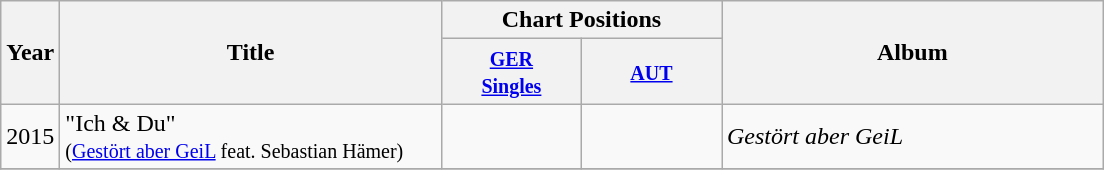<table class="wikitable">
<tr>
<th width="28" rowspan="2"><strong>Year</strong></th>
<th width="247" rowspan="2"><strong>Title</strong></th>
<th colspan="2"><strong>Chart Positions</strong></th>
<th width="247" rowspan="2"><strong>Album</strong></th>
</tr>
<tr>
<th width="86"><small><a href='#'>GER <br>Singles</a></small></th>
<th width="86"><small><a href='#'>AUT</a><br></small></th>
</tr>
<tr>
<td align="left">2015</td>
<td>"Ich & Du"<small><br>(<a href='#'>Gestört aber GeiL</a> feat. Sebastian Hämer)</small></td>
<td></td>
<td></td>
<td align="left" rowspan="1"><em>Gestört aber GeiL</em></td>
</tr>
<tr>
</tr>
</table>
